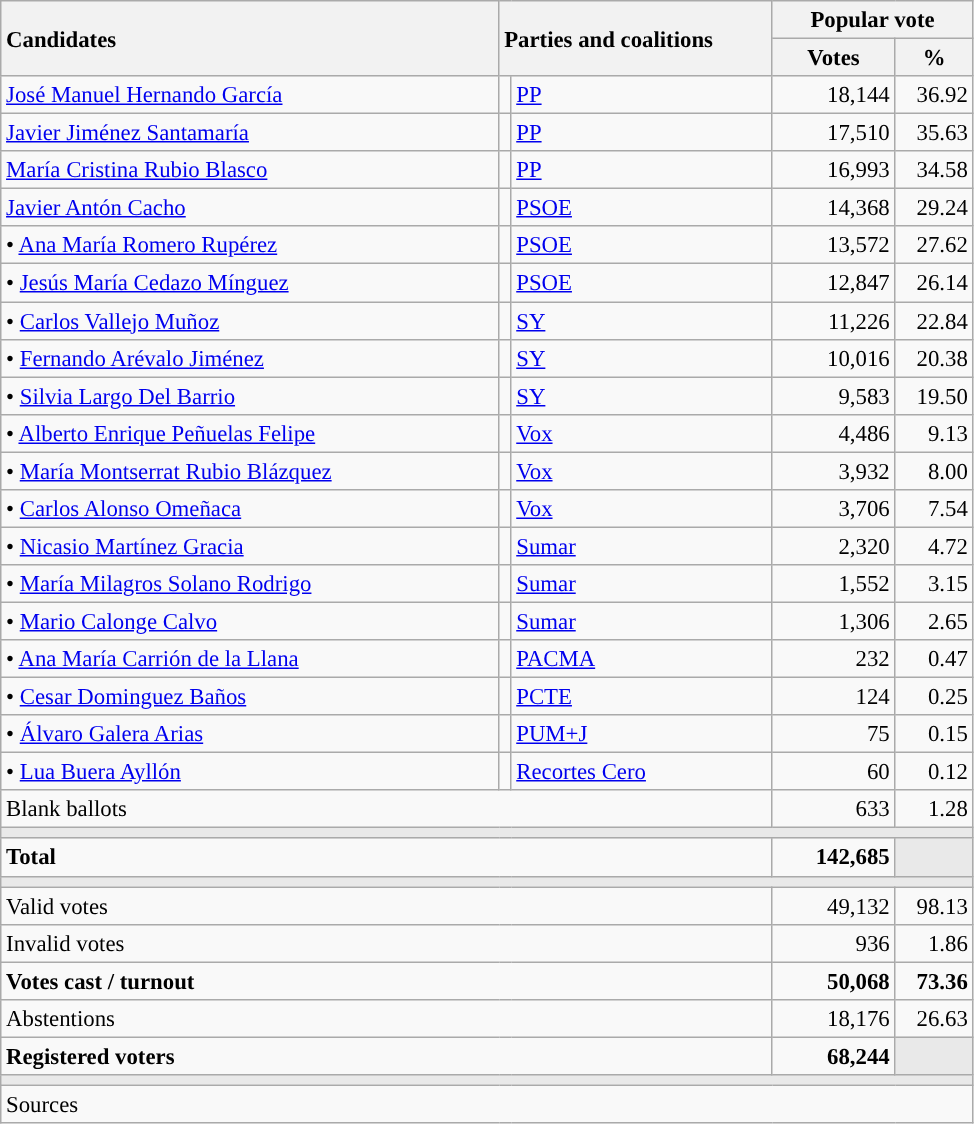<table class="wikitable" style="text-align:right; font-size:95%;">
<tr>
<th style="text-align:left;" rowspan="2" width="325">Candidates</th>
<th style="text-align:left;" rowspan="2" colspan="2" width="175">Parties and coalitions</th>
<th colspan="2">Popular vote</th>
</tr>
<tr>
<th width="75">Votes</th>
<th width="45">%</th>
</tr>
<tr>
<td align="left"> <a href='#'>José Manuel Hernando García</a></td>
<td width="1" style="color:inherit;background:"></td>
<td align="left"><a href='#'>PP</a></td>
<td>18,144</td>
<td>36.92</td>
</tr>
<tr>
<td align="left"> <a href='#'>Javier Jiménez Santamaría</a></td>
<td width="1" style="color:inherit;background:"></td>
<td align="left"><a href='#'>PP</a></td>
<td>17,510</td>
<td>35.63</td>
</tr>
<tr>
<td align="left"> <a href='#'>María Cristina Rubio Blasco</a></td>
<td width="1" style="color:inherit;background:"></td>
<td align="left"><a href='#'>PP</a></td>
<td>16,993</td>
<td>34.58</td>
</tr>
<tr>
<td align="left"> <a href='#'>Javier Antón Cacho</a></td>
<td width="1" style="color:inherit;background:"></td>
<td align="left"><a href='#'>PSOE</a></td>
<td>14,368</td>
<td>29.24</td>
</tr>
<tr>
<td align="left">• <a href='#'>Ana María Romero Rupérez</a></td>
<td width="1" style="color:inherit;background:"></td>
<td align="left"><a href='#'>PSOE</a></td>
<td>13,572</td>
<td>27.62</td>
</tr>
<tr>
<td align="left">• <a href='#'>Jesús María Cedazo Mínguez</a></td>
<td width="1" style="color:inherit;background:"></td>
<td align="left"><a href='#'>PSOE</a></td>
<td>12,847</td>
<td>26.14</td>
</tr>
<tr>
<td align="left">• <a href='#'>Carlos Vallejo Muñoz</a></td>
<td width="1" style="color:inherit;background:"></td>
<td align="left"><a href='#'>SY</a></td>
<td>11,226</td>
<td>22.84</td>
</tr>
<tr>
<td align="left">• <a href='#'>Fernando Arévalo Jiménez</a></td>
<td width="1" style="color:inherit;background:"></td>
<td align="left"><a href='#'>SY</a></td>
<td>10,016</td>
<td>20.38</td>
</tr>
<tr>
<td align="left">• <a href='#'>Silvia Largo Del Barrio</a></td>
<td width="1" style="color:inherit;background:"></td>
<td align="left"><a href='#'>SY</a></td>
<td>9,583</td>
<td>19.50</td>
</tr>
<tr>
<td align="left">• <a href='#'>Alberto Enrique Peñuelas Felipe</a></td>
<td width="1" style="color:inherit;background:"></td>
<td align="left"><a href='#'>Vox</a></td>
<td>4,486</td>
<td>9.13</td>
</tr>
<tr>
<td align="left">• <a href='#'>María Montserrat Rubio Blázquez</a></td>
<td width="1" style="color:inherit;background:"></td>
<td align="left"><a href='#'>Vox</a></td>
<td>3,932</td>
<td>8.00</td>
</tr>
<tr>
<td align="left">• <a href='#'>Carlos Alonso Omeñaca</a></td>
<td width="1" style="color:inherit;background:"></td>
<td align="left"><a href='#'>Vox</a></td>
<td>3,706</td>
<td>7.54</td>
</tr>
<tr>
<td align="left">• <a href='#'>Nicasio Martínez Gracia</a></td>
<td width="1" style="color:inherit;background:"></td>
<td align="left"><a href='#'>Sumar</a></td>
<td>2,320</td>
<td>4.72</td>
</tr>
<tr>
<td align="left">• <a href='#'>María Milagros Solano Rodrigo</a></td>
<td width="1" style="color:inherit;background:"></td>
<td align="left"><a href='#'>Sumar</a></td>
<td>1,552</td>
<td>3.15</td>
</tr>
<tr>
<td align="left">• <a href='#'>Mario Calonge Calvo</a></td>
<td width="1" style="color:inherit;background:"></td>
<td align="left"><a href='#'>Sumar</a></td>
<td>1,306</td>
<td>2.65</td>
</tr>
<tr>
<td align="left">• <a href='#'>Ana María Carrión de la Llana</a></td>
<td width="1" style="color:inherit;background:"></td>
<td align="left"><a href='#'>PACMA</a></td>
<td>232</td>
<td>0.47</td>
</tr>
<tr>
<td align="left">• <a href='#'>Cesar Dominguez Baños</a></td>
<td width="1" style="color:inherit;background:"></td>
<td align="left"><a href='#'>PCTE</a></td>
<td>124</td>
<td>0.25</td>
</tr>
<tr>
<td align="left">• <a href='#'>Álvaro Galera Arias</a></td>
<td width="1" style="color:inherit;background:"></td>
<td align="left"><a href='#'>PUM+J</a></td>
<td>75</td>
<td>0.15</td>
</tr>
<tr>
<td align="left">• <a href='#'>Lua Buera Ayllón</a></td>
<td width="1" style="color:inherit;background:"></td>
<td align="left"><a href='#'>Recortes Cero</a></td>
<td>60</td>
<td>0.12</td>
</tr>
<tr>
<td align="left" colspan="3">Blank ballots</td>
<td>633</td>
<td>1.28</td>
</tr>
<tr>
<td colspan="5" bgcolor="#E9E9E9"></td>
</tr>
<tr style="font-weight:bold;">
<td align="left" colspan="3">Total</td>
<td>142,685</td>
<td bgcolor="#E9E9E9"></td>
</tr>
<tr>
<td colspan="5" bgcolor="#E9E9E9"></td>
</tr>
<tr>
<td align="left" colspan="3">Valid votes</td>
<td>49,132</td>
<td>98.13</td>
</tr>
<tr>
<td align="left" colspan="3">Invalid votes</td>
<td>936</td>
<td>1.86</td>
</tr>
<tr style="font-weight:bold;">
<td align="left" colspan="3">Votes cast / turnout</td>
<td>50,068</td>
<td>73.36</td>
</tr>
<tr>
<td align="left" colspan="3">Abstentions</td>
<td>18,176</td>
<td>26.63</td>
</tr>
<tr style="font-weight:bold;">
<td align="left" colspan="3">Registered voters</td>
<td>68,244</td>
<td bgcolor="#E9E9E9"></td>
</tr>
<tr>
<td colspan="5" bgcolor="#E9E9E9"></td>
</tr>
<tr>
<td align="left" colspan="5">Sources</td>
</tr>
</table>
